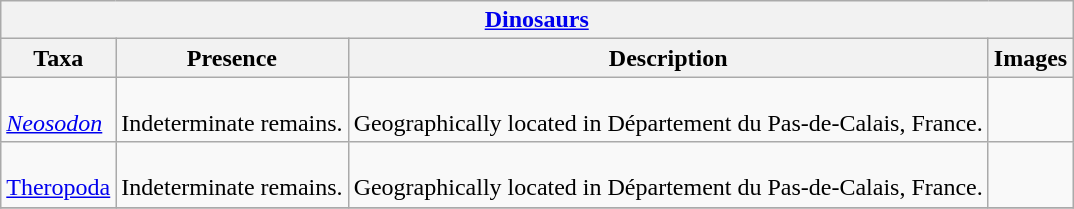<table class="wikitable" align="center">
<tr>
<th colspan="5" align="center"><strong><a href='#'>Dinosaurs</a></strong></th>
</tr>
<tr>
<th>Taxa</th>
<th>Presence</th>
<th>Description</th>
<th>Images</th>
</tr>
<tr>
<td><br><em><a href='#'>Neosodon</a></em></td>
<td><br>Indeterminate remains.</td>
<td><br>Geographically located in Département du Pas-de-Calais, France.</td>
<td></td>
</tr>
<tr>
<td><br><a href='#'>Theropoda</a></td>
<td><br>Indeterminate remains.</td>
<td><br>Geographically located in Département du Pas-de-Calais, France.</td>
<td></td>
</tr>
<tr>
</tr>
</table>
